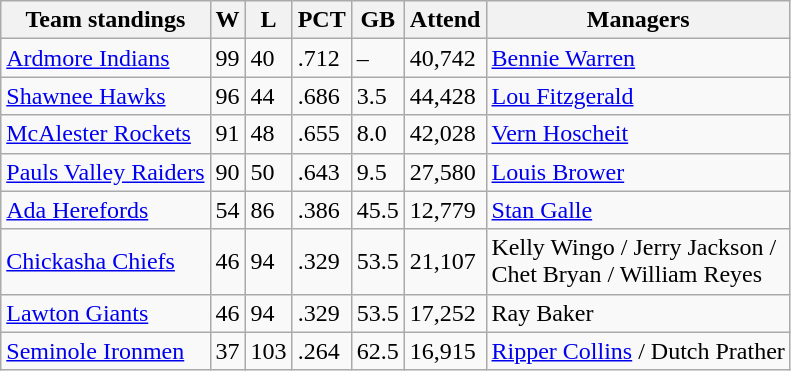<table class="wikitable">
<tr>
<th>Team standings</th>
<th>W</th>
<th>L</th>
<th>PCT</th>
<th>GB</th>
<th>Attend</th>
<th>Managers</th>
</tr>
<tr>
<td><a href='#'>Ardmore Indians</a></td>
<td>99</td>
<td>40</td>
<td>.712</td>
<td>–</td>
<td>40,742</td>
<td><a href='#'>Bennie Warren</a></td>
</tr>
<tr>
<td><a href='#'>Shawnee Hawks</a></td>
<td>96</td>
<td>44</td>
<td>.686</td>
<td>3.5</td>
<td>44,428</td>
<td><a href='#'>Lou Fitzgerald</a></td>
</tr>
<tr>
<td><a href='#'>McAlester Rockets</a></td>
<td>91</td>
<td>48</td>
<td>.655</td>
<td>8.0</td>
<td>42,028</td>
<td><a href='#'>Vern Hoscheit</a></td>
</tr>
<tr>
<td><a href='#'>Pauls Valley Raiders</a></td>
<td>90</td>
<td>50</td>
<td>.643</td>
<td>9.5</td>
<td>27,580</td>
<td><a href='#'>Louis Brower</a></td>
</tr>
<tr>
<td><a href='#'>Ada Herefords</a></td>
<td>54</td>
<td>86</td>
<td>.386</td>
<td>45.5</td>
<td>12,779</td>
<td><a href='#'>Stan Galle</a></td>
</tr>
<tr>
<td><a href='#'>Chickasha Chiefs</a></td>
<td>46</td>
<td>94</td>
<td>.329</td>
<td>53.5</td>
<td>21,107</td>
<td>Kelly Wingo / Jerry Jackson /<br>Chet Bryan / William Reyes</td>
</tr>
<tr>
<td><a href='#'>Lawton Giants</a></td>
<td>46</td>
<td>94</td>
<td>.329</td>
<td>53.5</td>
<td>17,252</td>
<td>Ray Baker</td>
</tr>
<tr>
<td><a href='#'>Seminole Ironmen</a></td>
<td>37</td>
<td>103</td>
<td>.264</td>
<td>62.5</td>
<td>16,915</td>
<td><a href='#'>Ripper Collins</a> / Dutch Prather</td>
</tr>
</table>
